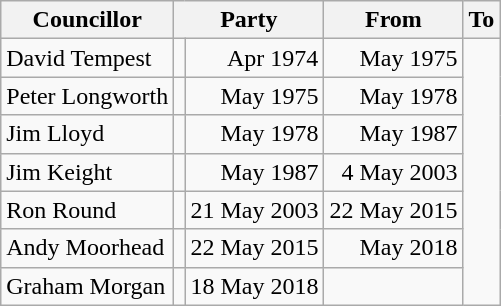<table class=wikitable>
<tr>
<th>Councillor</th>
<th colspan=2>Party</th>
<th>From</th>
<th>To</th>
</tr>
<tr>
<td>David Tempest</td>
<td></td>
<td align=right>Apr 1974</td>
<td align=right>May 1975</td>
</tr>
<tr>
<td>Peter Longworth</td>
<td></td>
<td align=right>May 1975</td>
<td align=right>May 1978</td>
</tr>
<tr>
<td>Jim Lloyd</td>
<td></td>
<td align=right>May 1978</td>
<td align=right>May 1987</td>
</tr>
<tr>
<td>Jim Keight</td>
<td></td>
<td align=right>May 1987</td>
<td align=right>4 May 2003</td>
</tr>
<tr>
<td>Ron Round</td>
<td></td>
<td align=right>21 May 2003</td>
<td align=right>22 May 2015</td>
</tr>
<tr>
<td>Andy Moorhead</td>
<td></td>
<td align=right>22 May 2015</td>
<td align=right>May 2018</td>
</tr>
<tr>
<td>Graham Morgan</td>
<td></td>
<td align=right>18 May 2018</td>
<td align=right></td>
</tr>
</table>
